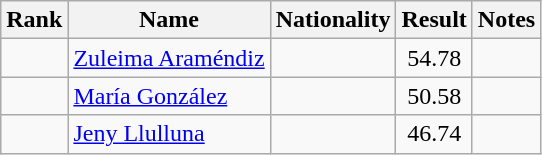<table class="wikitable sortable" style="text-align:center">
<tr>
<th>Rank</th>
<th>Name</th>
<th>Nationality</th>
<th>Result</th>
<th>Notes</th>
</tr>
<tr>
<td></td>
<td align=left><a href='#'>Zuleima Araméndiz</a></td>
<td align=left></td>
<td>54.78</td>
<td></td>
</tr>
<tr>
<td></td>
<td align=left><a href='#'>María González</a></td>
<td align=left></td>
<td>50.58</td>
<td></td>
</tr>
<tr>
<td></td>
<td align=left><a href='#'>Jeny Llulluna</a></td>
<td align=left></td>
<td>46.74</td>
<td></td>
</tr>
</table>
